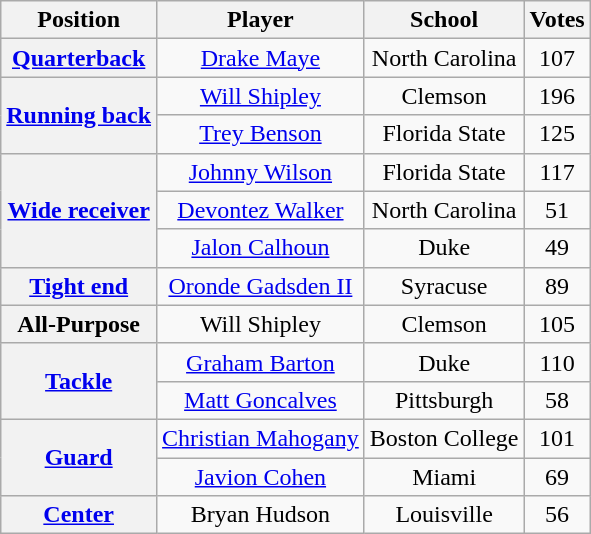<table class="wikitable" style="text-align: center;">
<tr>
<th>Position</th>
<th>Player</th>
<th>School</th>
<th>Votes</th>
</tr>
<tr>
<th rowspan="1"><a href='#'>Quarterback</a></th>
<td><a href='#'>Drake Maye</a></td>
<td>North Carolina</td>
<td>107</td>
</tr>
<tr>
<th rowspan="2"><a href='#'>Running back</a></th>
<td><a href='#'>Will Shipley</a></td>
<td>Clemson</td>
<td>196</td>
</tr>
<tr>
<td><a href='#'>Trey Benson</a></td>
<td>Florida State</td>
<td>125</td>
</tr>
<tr>
<th rowspan="3"><a href='#'>Wide receiver</a></th>
<td><a href='#'>Johnny Wilson</a></td>
<td>Florida State</td>
<td>117</td>
</tr>
<tr>
<td><a href='#'>Devontez Walker</a></td>
<td>North Carolina</td>
<td>51</td>
</tr>
<tr>
<td><a href='#'>Jalon Calhoun</a></td>
<td>Duke</td>
<td>49</td>
</tr>
<tr>
<th rowspan="1"><a href='#'>Tight end</a></th>
<td><a href='#'>Oronde Gadsden II</a></td>
<td>Syracuse</td>
<td>89</td>
</tr>
<tr>
<th rowspan="1">All-Purpose</th>
<td>Will Shipley</td>
<td>Clemson</td>
<td>105</td>
</tr>
<tr>
<th rowspan="2"><a href='#'>Tackle</a></th>
<td><a href='#'>Graham Barton</a></td>
<td>Duke</td>
<td>110</td>
</tr>
<tr>
<td><a href='#'>Matt Goncalves</a></td>
<td>Pittsburgh</td>
<td>58</td>
</tr>
<tr>
<th rowspan="2"><a href='#'>Guard</a></th>
<td><a href='#'>Christian Mahogany</a></td>
<td>Boston College</td>
<td>101</td>
</tr>
<tr>
<td><a href='#'>Javion Cohen</a></td>
<td>Miami</td>
<td>69</td>
</tr>
<tr>
<th rowspan="1"><a href='#'>Center</a></th>
<td>Bryan Hudson</td>
<td>Louisville</td>
<td>56</td>
</tr>
</table>
